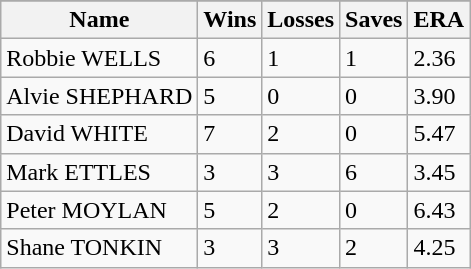<table class="wikitable">
<tr>
</tr>
<tr>
<th>Name</th>
<th>Wins</th>
<th>Losses</th>
<th>Saves</th>
<th>ERA</th>
</tr>
<tr>
<td>Robbie WELLS</td>
<td>6</td>
<td>1</td>
<td>1</td>
<td>2.36</td>
</tr>
<tr>
<td>Alvie SHEPHARD</td>
<td>5</td>
<td>0</td>
<td>0</td>
<td>3.90</td>
</tr>
<tr>
<td>David WHITE</td>
<td>7</td>
<td>2</td>
<td>0</td>
<td>5.47</td>
</tr>
<tr>
<td>Mark ETTLES</td>
<td>3</td>
<td>3</td>
<td>6</td>
<td>3.45</td>
</tr>
<tr>
<td>Peter MOYLAN</td>
<td>5</td>
<td>2</td>
<td>0</td>
<td>6.43</td>
</tr>
<tr>
<td>Shane TONKIN</td>
<td>3</td>
<td>3</td>
<td>2</td>
<td>4.25</td>
</tr>
</table>
